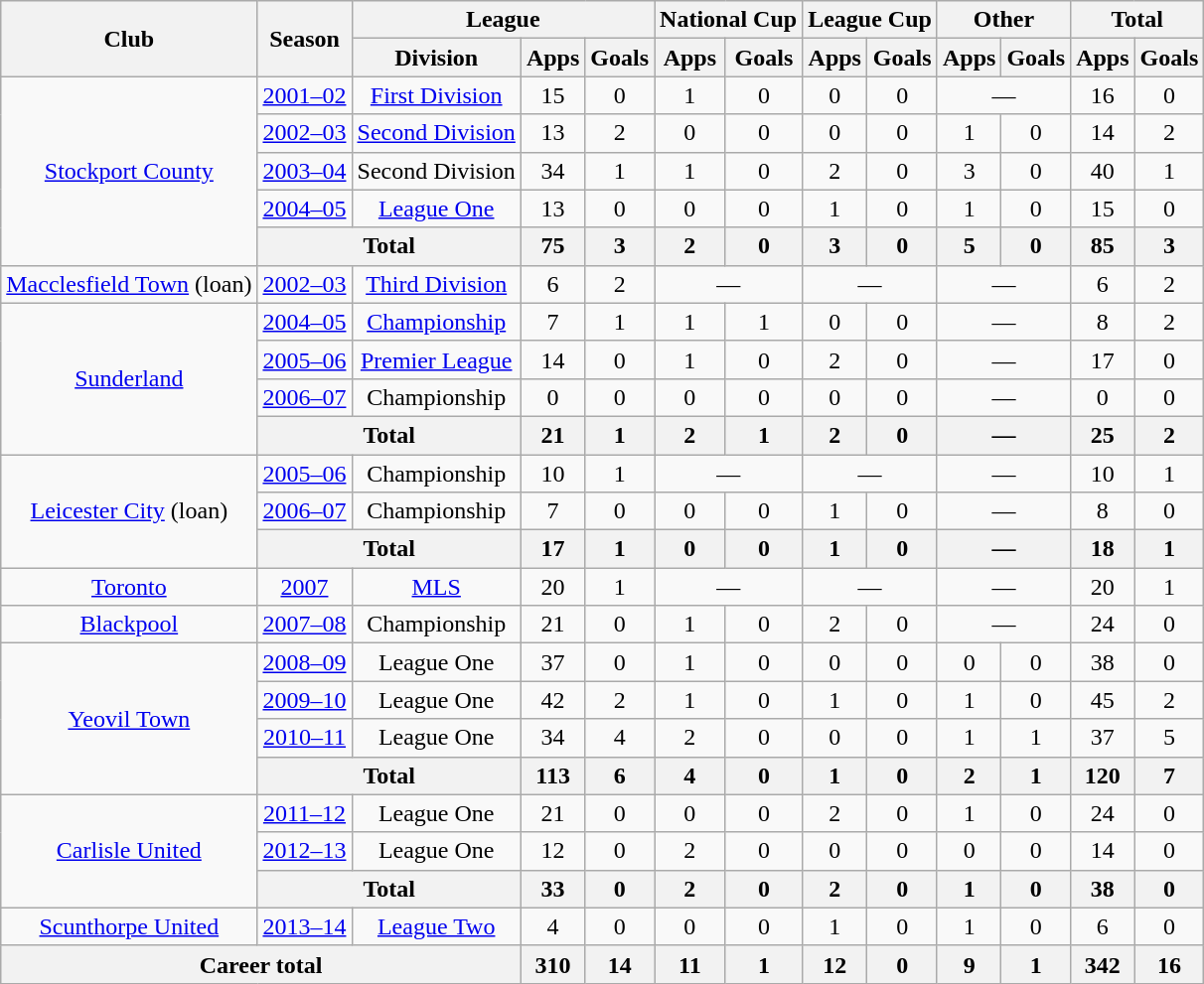<table class=wikitable style="text-align: center">
<tr>
<th rowspan=2>Club</th>
<th rowspan=2>Season</th>
<th colspan=3>League</th>
<th colspan=2>National Cup</th>
<th colspan=2>League Cup</th>
<th colspan=2>Other</th>
<th colspan=2>Total</th>
</tr>
<tr>
<th>Division</th>
<th>Apps</th>
<th>Goals</th>
<th>Apps</th>
<th>Goals</th>
<th>Apps</th>
<th>Goals</th>
<th>Apps</th>
<th>Goals</th>
<th>Apps</th>
<th>Goals</th>
</tr>
<tr>
<td rowspan=5><a href='#'>Stockport County</a></td>
<td><a href='#'>2001–02</a></td>
<td><a href='#'>First Division</a></td>
<td>15</td>
<td>0</td>
<td>1</td>
<td>0</td>
<td>0</td>
<td>0</td>
<td colspan=2>—</td>
<td>16</td>
<td>0</td>
</tr>
<tr>
<td><a href='#'>2002–03</a></td>
<td><a href='#'>Second Division</a></td>
<td>13</td>
<td>2</td>
<td>0</td>
<td>0</td>
<td>0</td>
<td>0</td>
<td>1</td>
<td>0</td>
<td>14</td>
<td>2</td>
</tr>
<tr>
<td><a href='#'>2003–04</a></td>
<td>Second Division</td>
<td>34</td>
<td>1</td>
<td>1</td>
<td>0</td>
<td>2</td>
<td>0</td>
<td>3</td>
<td>0</td>
<td>40</td>
<td>1</td>
</tr>
<tr>
<td><a href='#'>2004–05</a></td>
<td><a href='#'>League One</a></td>
<td>13</td>
<td>0</td>
<td>0</td>
<td>0</td>
<td>1</td>
<td>0</td>
<td>1</td>
<td>0</td>
<td>15</td>
<td>0</td>
</tr>
<tr>
<th colspan=2>Total</th>
<th>75</th>
<th>3</th>
<th>2</th>
<th>0</th>
<th>3</th>
<th>0</th>
<th>5</th>
<th>0</th>
<th>85</th>
<th>3</th>
</tr>
<tr>
<td><a href='#'>Macclesfield Town</a> (loan)</td>
<td><a href='#'>2002–03</a></td>
<td><a href='#'>Third Division</a></td>
<td>6</td>
<td>2</td>
<td colspan=2>—</td>
<td colspan=2>—</td>
<td colspan=2>—</td>
<td>6</td>
<td>2</td>
</tr>
<tr>
<td rowspan=4><a href='#'>Sunderland</a></td>
<td><a href='#'>2004–05</a></td>
<td><a href='#'>Championship</a></td>
<td>7</td>
<td>1</td>
<td>1</td>
<td>1</td>
<td>0</td>
<td>0</td>
<td colspan=2>—</td>
<td>8</td>
<td>2</td>
</tr>
<tr>
<td><a href='#'>2005–06</a></td>
<td><a href='#'>Premier League</a></td>
<td>14</td>
<td>0</td>
<td>1</td>
<td>0</td>
<td>2</td>
<td>0</td>
<td colspan=2>—</td>
<td>17</td>
<td>0</td>
</tr>
<tr>
<td><a href='#'>2006–07</a></td>
<td>Championship</td>
<td>0</td>
<td>0</td>
<td>0</td>
<td>0</td>
<td>0</td>
<td>0</td>
<td colspan=2>—</td>
<td>0</td>
<td>0</td>
</tr>
<tr>
<th colspan=2>Total</th>
<th>21</th>
<th>1</th>
<th>2</th>
<th>1</th>
<th>2</th>
<th>0</th>
<th colspan=2>—</th>
<th>25</th>
<th>2</th>
</tr>
<tr>
<td rowspan=3><a href='#'>Leicester City</a> (loan)</td>
<td><a href='#'>2005–06</a></td>
<td>Championship</td>
<td>10</td>
<td>1</td>
<td colspan=2>—</td>
<td colspan=2>—</td>
<td colspan=2>—</td>
<td>10</td>
<td>1</td>
</tr>
<tr>
<td><a href='#'>2006–07</a></td>
<td>Championship</td>
<td>7</td>
<td>0</td>
<td>0</td>
<td>0</td>
<td>1</td>
<td>0</td>
<td colspan=2>—</td>
<td>8</td>
<td>0</td>
</tr>
<tr>
<th colspan=2>Total</th>
<th>17</th>
<th>1</th>
<th>0</th>
<th>0</th>
<th>1</th>
<th>0</th>
<th colspan=2>—</th>
<th>18</th>
<th>1</th>
</tr>
<tr>
<td><a href='#'>Toronto</a></td>
<td><a href='#'>2007</a></td>
<td><a href='#'>MLS</a></td>
<td>20</td>
<td>1</td>
<td colspan=2>—</td>
<td colspan=2>—</td>
<td colspan=2>—</td>
<td>20</td>
<td>1</td>
</tr>
<tr>
<td><a href='#'>Blackpool</a></td>
<td><a href='#'>2007–08</a></td>
<td>Championship</td>
<td>21</td>
<td>0</td>
<td>1</td>
<td>0</td>
<td>2</td>
<td>0</td>
<td colspan=2>—</td>
<td>24</td>
<td>0</td>
</tr>
<tr>
<td rowspan=4><a href='#'>Yeovil Town</a></td>
<td><a href='#'>2008–09</a></td>
<td>League One</td>
<td>37</td>
<td>0</td>
<td>1</td>
<td>0</td>
<td>0</td>
<td>0</td>
<td>0</td>
<td>0</td>
<td>38</td>
<td>0</td>
</tr>
<tr>
<td><a href='#'>2009–10</a></td>
<td>League One</td>
<td>42</td>
<td>2</td>
<td>1</td>
<td>0</td>
<td>1</td>
<td>0</td>
<td>1</td>
<td>0</td>
<td>45</td>
<td>2</td>
</tr>
<tr>
<td><a href='#'>2010–11</a></td>
<td>League One</td>
<td>34</td>
<td>4</td>
<td>2</td>
<td>0</td>
<td>0</td>
<td>0</td>
<td>1</td>
<td>1</td>
<td>37</td>
<td>5</td>
</tr>
<tr>
<th colspan=2>Total</th>
<th>113</th>
<th>6</th>
<th>4</th>
<th>0</th>
<th>1</th>
<th>0</th>
<th>2</th>
<th>1</th>
<th>120</th>
<th>7</th>
</tr>
<tr>
<td rowspan=3><a href='#'>Carlisle United</a></td>
<td><a href='#'>2011–12</a></td>
<td>League One</td>
<td>21</td>
<td>0</td>
<td>0</td>
<td>0</td>
<td>2</td>
<td>0</td>
<td>1</td>
<td>0</td>
<td>24</td>
<td>0</td>
</tr>
<tr>
<td><a href='#'>2012–13</a></td>
<td>League One</td>
<td>12</td>
<td>0</td>
<td>2</td>
<td>0</td>
<td>0</td>
<td>0</td>
<td>0</td>
<td>0</td>
<td>14</td>
<td>0</td>
</tr>
<tr>
<th colspan=2>Total</th>
<th>33</th>
<th>0</th>
<th>2</th>
<th>0</th>
<th>2</th>
<th>0</th>
<th>1</th>
<th>0</th>
<th>38</th>
<th>0</th>
</tr>
<tr>
<td><a href='#'>Scunthorpe United</a></td>
<td><a href='#'>2013–14</a></td>
<td><a href='#'>League Two</a></td>
<td>4</td>
<td>0</td>
<td>0</td>
<td>0</td>
<td>1</td>
<td>0</td>
<td>1</td>
<td>0</td>
<td>6</td>
<td>0</td>
</tr>
<tr>
<th colspan=3>Career total</th>
<th>310</th>
<th>14</th>
<th>11</th>
<th>1</th>
<th>12</th>
<th>0</th>
<th>9</th>
<th>1</th>
<th>342</th>
<th>16</th>
</tr>
</table>
